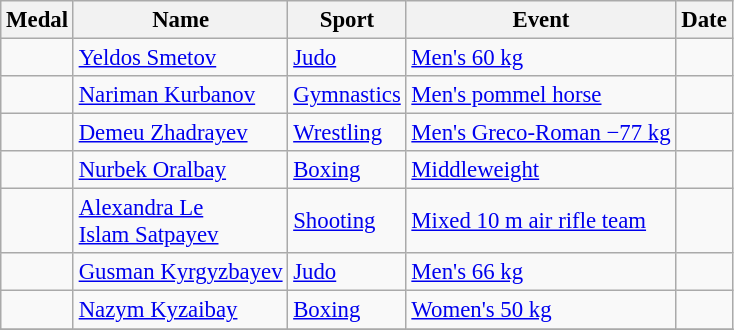<table class="wikitable sortable" style="font-size: 95%;">
<tr>
<th>Medal</th>
<th>Name</th>
<th>Sport</th>
<th>Event</th>
<th>Date</th>
</tr>
<tr>
<td></td>
<td><a href='#'>Yeldos Smetov</a></td>
<td><a href='#'>Judo</a></td>
<td><a href='#'>Men's 60 kg</a></td>
<td></td>
</tr>
<tr>
<td></td>
<td><a href='#'>Nariman Kurbanov</a></td>
<td><a href='#'>Gymnastics</a></td>
<td><a href='#'>Men's pommel horse</a></td>
<td></td>
</tr>
<tr>
<td></td>
<td><a href='#'>Demeu Zhadrayev</a></td>
<td><a href='#'>Wrestling</a></td>
<td><a href='#'>Men's Greco-Roman −77 kg</a></td>
<td></td>
</tr>
<tr>
<td></td>
<td><a href='#'>Nurbek Oralbay</a></td>
<td><a href='#'>Boxing</a></td>
<td><a href='#'>Middleweight</a></td>
<td></td>
</tr>
<tr>
<td></td>
<td><a href='#'>Alexandra Le</a><br><a href='#'>Islam Satpayev</a></td>
<td><a href='#'>Shooting</a></td>
<td><a href='#'>Mixed 10 m air rifle team</a></td>
<td></td>
</tr>
<tr>
<td></td>
<td><a href='#'>Gusman Kyrgyzbayev</a></td>
<td><a href='#'>Judo</a></td>
<td><a href='#'>Men's 66 kg</a></td>
<td></td>
</tr>
<tr>
<td></td>
<td><a href='#'>Nazym Kyzaibay</a></td>
<td><a href='#'>Boxing</a></td>
<td><a href='#'>Women's 50 kg</a></td>
<td></td>
</tr>
<tr>
</tr>
</table>
